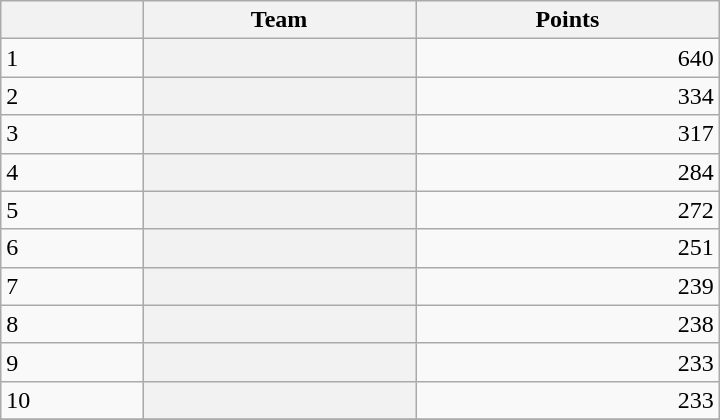<table class="wikitable plainrowheaders" style="width: 30em">
<tr>
<th></th>
<th>Team</th>
<th>Points</th>
</tr>
<tr>
<td>1</td>
<th scope="row"> </th>
<td align=right>640</td>
</tr>
<tr>
<td>2</td>
<th scope="row"> </th>
<td align=right>334</td>
</tr>
<tr>
<td>3</td>
<th scope="row"> </th>
<td align=right>317</td>
</tr>
<tr>
<td>4</td>
<th scope="row"> </th>
<td align=right>284</td>
</tr>
<tr>
<td>5</td>
<th scope="row"> </th>
<td align=right>272</td>
</tr>
<tr>
<td>6</td>
<th scope="row"> </th>
<td align=right>251</td>
</tr>
<tr>
<td>7</td>
<th scope="row"> </th>
<td align=right>239</td>
</tr>
<tr>
<td>8</td>
<th scope="row"> </th>
<td align=right>238</td>
</tr>
<tr>
<td>9</td>
<th scope="row"> </th>
<td align=right>233</td>
</tr>
<tr>
<td>10</td>
<th scope="row"> </th>
<td align=right>233</td>
</tr>
<tr>
</tr>
</table>
